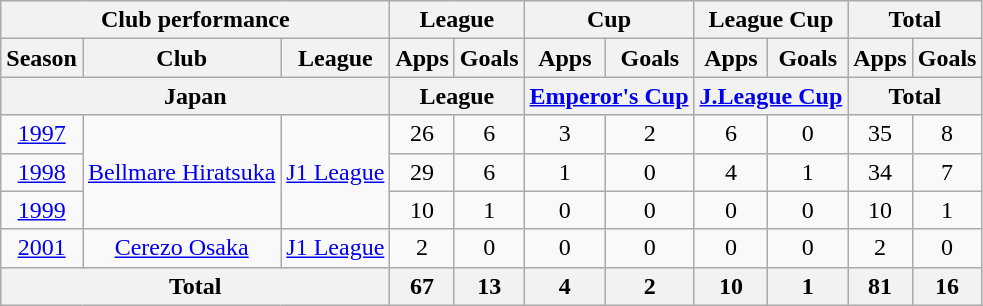<table class="wikitable" style="text-align:center;">
<tr>
<th colspan=3>Club performance</th>
<th colspan=2>League</th>
<th colspan=2>Cup</th>
<th colspan=2>League Cup</th>
<th colspan=2>Total</th>
</tr>
<tr>
<th>Season</th>
<th>Club</th>
<th>League</th>
<th>Apps</th>
<th>Goals</th>
<th>Apps</th>
<th>Goals</th>
<th>Apps</th>
<th>Goals</th>
<th>Apps</th>
<th>Goals</th>
</tr>
<tr>
<th colspan=3>Japan</th>
<th colspan=2>League</th>
<th colspan=2><a href='#'>Emperor's Cup</a></th>
<th colspan=2><a href='#'>J.League Cup</a></th>
<th colspan=2>Total</th>
</tr>
<tr>
<td><a href='#'>1997</a></td>
<td rowspan="3"><a href='#'>Bellmare Hiratsuka</a></td>
<td rowspan="3"><a href='#'>J1 League</a></td>
<td>26</td>
<td>6</td>
<td>3</td>
<td>2</td>
<td>6</td>
<td>0</td>
<td>35</td>
<td>8</td>
</tr>
<tr>
<td><a href='#'>1998</a></td>
<td>29</td>
<td>6</td>
<td>1</td>
<td>0</td>
<td>4</td>
<td>1</td>
<td>34</td>
<td>7</td>
</tr>
<tr>
<td><a href='#'>1999</a></td>
<td>10</td>
<td>1</td>
<td>0</td>
<td>0</td>
<td>0</td>
<td>0</td>
<td>10</td>
<td>1</td>
</tr>
<tr>
<td><a href='#'>2001</a></td>
<td><a href='#'>Cerezo Osaka</a></td>
<td><a href='#'>J1 League</a></td>
<td>2</td>
<td>0</td>
<td>0</td>
<td>0</td>
<td>0</td>
<td>0</td>
<td>2</td>
<td>0</td>
</tr>
<tr>
<th colspan=3>Total</th>
<th>67</th>
<th>13</th>
<th>4</th>
<th>2</th>
<th>10</th>
<th>1</th>
<th>81</th>
<th>16</th>
</tr>
</table>
